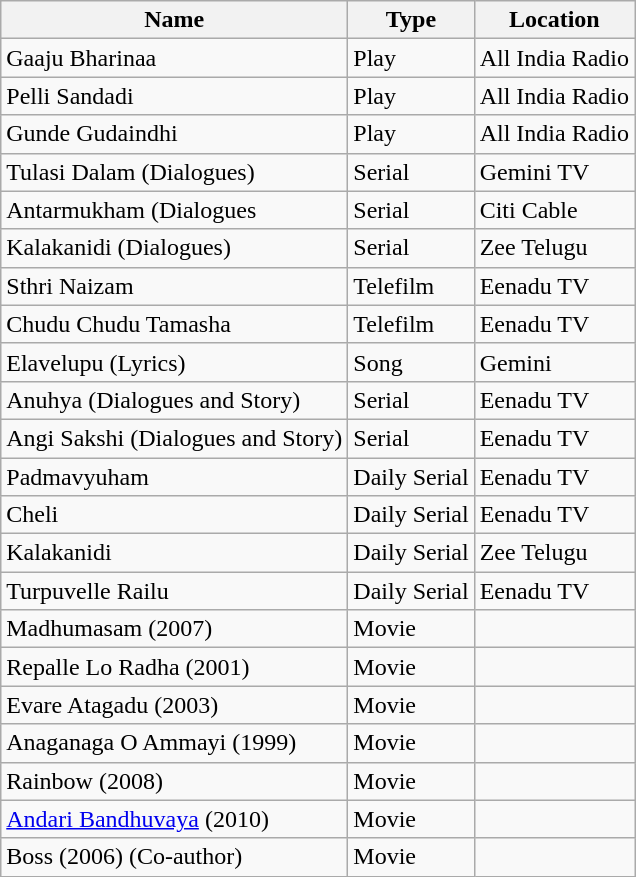<table class="wikitable">
<tr>
<th>Name</th>
<th>Type</th>
<th>Location</th>
</tr>
<tr>
<td>Gaaju Bharinaa</td>
<td>Play</td>
<td>All India Radio</td>
</tr>
<tr>
<td>Pelli Sandadi</td>
<td>Play</td>
<td>All India Radio</td>
</tr>
<tr>
<td>Gunde Gudaindhi</td>
<td>Play</td>
<td>All India Radio</td>
</tr>
<tr>
<td>Tulasi Dalam (Dialogues)</td>
<td>Serial</td>
<td>Gemini TV</td>
</tr>
<tr>
<td>Antarmukham (Dialogues</td>
<td>Serial</td>
<td>Citi Cable</td>
</tr>
<tr>
<td>Kalakanidi (Dialogues)</td>
<td>Serial</td>
<td>Zee Telugu</td>
</tr>
<tr>
<td>Sthri Naizam</td>
<td>Telefilm</td>
<td>Eenadu TV</td>
</tr>
<tr>
<td>Chudu Chudu Tamasha</td>
<td>Telefilm</td>
<td>Eenadu TV</td>
</tr>
<tr>
<td>Elavelupu (Lyrics)</td>
<td>Song</td>
<td>Gemini</td>
</tr>
<tr>
<td>Anuhya (Dialogues and Story)</td>
<td>Serial</td>
<td>Eenadu TV</td>
</tr>
<tr>
<td>Angi Sakshi (Dialogues and Story)</td>
<td>Serial</td>
<td>Eenadu TV</td>
</tr>
<tr>
<td>Padmavyuham</td>
<td>Daily Serial</td>
<td>Eenadu TV</td>
</tr>
<tr>
<td>Cheli</td>
<td>Daily Serial</td>
<td>Eenadu TV</td>
</tr>
<tr>
<td>Kalakanidi</td>
<td>Daily Serial</td>
<td>Zee Telugu</td>
</tr>
<tr>
<td>Turpuvelle Railu</td>
<td>Daily Serial</td>
<td>Eenadu TV</td>
</tr>
<tr>
<td>Madhumasam (2007)</td>
<td>Movie</td>
<td></td>
</tr>
<tr>
<td>Repalle Lo Radha (2001)</td>
<td>Movie</td>
<td></td>
</tr>
<tr>
<td>Evare Atagadu (2003)</td>
<td>Movie</td>
<td></td>
</tr>
<tr>
<td>Anaganaga O Ammayi (1999)</td>
<td>Movie</td>
<td></td>
</tr>
<tr>
<td>Rainbow (2008)</td>
<td>Movie</td>
<td></td>
</tr>
<tr>
<td><a href='#'>Andari Bandhuvaya</a> (2010)</td>
<td>Movie</td>
<td></td>
</tr>
<tr>
<td>Boss (2006) (Co-author)</td>
<td>Movie</td>
<td></td>
</tr>
</table>
